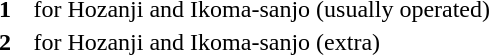<table>
<tr>
<th width="30px">1</th>
<td width="500px">for Hozanji and Ikoma-sanjo (usually operated)</td>
</tr>
<tr>
<th width="30px">2</th>
<td width="500px">for Hozanji and Ikoma-sanjo (extra)</td>
</tr>
</table>
